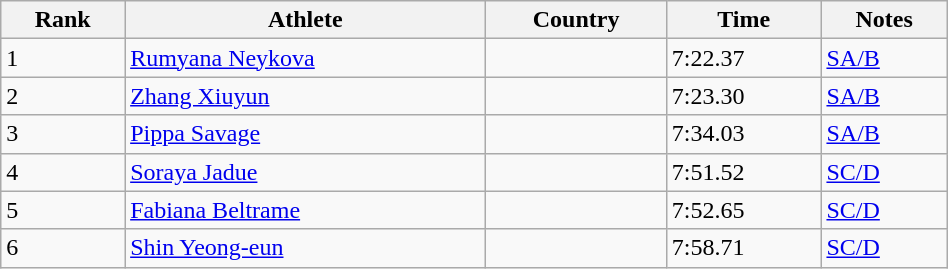<table class="wikitable sortable" width=50%>
<tr>
<th>Rank</th>
<th>Athlete</th>
<th>Country</th>
<th>Time</th>
<th>Notes</th>
</tr>
<tr>
<td>1</td>
<td><a href='#'>Rumyana Neykova</a></td>
<td></td>
<td>7:22.37</td>
<td><a href='#'>SA/B</a></td>
</tr>
<tr>
<td>2</td>
<td><a href='#'>Zhang Xiuyun</a></td>
<td></td>
<td>7:23.30</td>
<td><a href='#'>SA/B</a></td>
</tr>
<tr>
<td>3</td>
<td><a href='#'>Pippa Savage</a></td>
<td></td>
<td>7:34.03</td>
<td><a href='#'>SA/B</a></td>
</tr>
<tr>
<td>4</td>
<td><a href='#'>Soraya Jadue</a></td>
<td></td>
<td>7:51.52</td>
<td><a href='#'>SC/D</a></td>
</tr>
<tr>
<td>5</td>
<td><a href='#'>Fabiana Beltrame</a></td>
<td></td>
<td>7:52.65</td>
<td><a href='#'>SC/D</a></td>
</tr>
<tr>
<td>6</td>
<td><a href='#'>Shin Yeong-eun</a></td>
<td></td>
<td>7:58.71</td>
<td><a href='#'>SC/D</a></td>
</tr>
</table>
